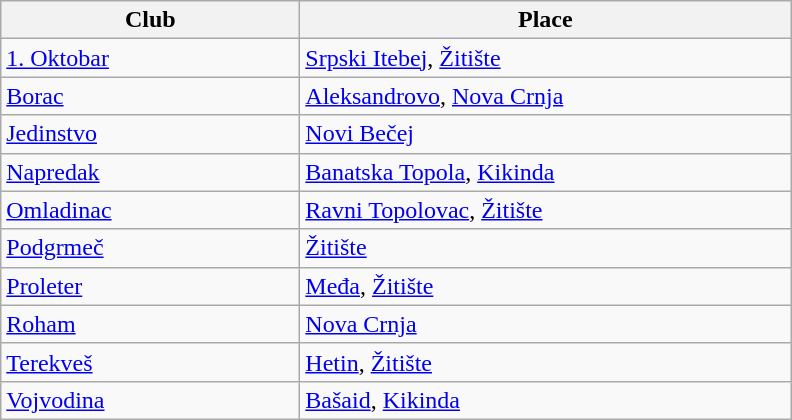<table class="wikitable" style="text-align:left">
<tr>
<th style="width:12em">Club</th>
<th style="width:20em">Place</th>
</tr>
<tr>
<td><a href='#'>1. Oktobar</a></td>
<td><a href='#'>Srpski Itebej</a>, <a href='#'>Žitište</a></td>
</tr>
<tr>
<td><a href='#'>Borac</a></td>
<td><a href='#'>Aleksandrovo</a>, <a href='#'>Nova Crnja</a></td>
</tr>
<tr>
<td><a href='#'>Jedinstvo</a></td>
<td><a href='#'>Novi Bečej</a></td>
</tr>
<tr>
<td><a href='#'>Napredak</a></td>
<td><a href='#'>Banatska Topola</a>, <a href='#'>Kikinda</a></td>
</tr>
<tr>
<td><a href='#'>Omladinac</a></td>
<td><a href='#'>Ravni Topolovac</a>, <a href='#'>Žitište</a></td>
</tr>
<tr>
<td><a href='#'>Podgrmeč</a></td>
<td><a href='#'>Žitište</a></td>
</tr>
<tr>
<td><a href='#'>Proleter</a></td>
<td><a href='#'>Međa</a>, <a href='#'>Žitište</a></td>
</tr>
<tr>
<td><a href='#'>Roham</a></td>
<td><a href='#'>Nova Crnja</a></td>
</tr>
<tr>
<td><a href='#'>Terekveš</a></td>
<td><a href='#'>Hetin</a>, <a href='#'>Žitište</a></td>
</tr>
<tr>
<td><a href='#'>Vojvodina</a></td>
<td><a href='#'>Bašaid</a>, <a href='#'>Kikinda</a></td>
</tr>
</table>
